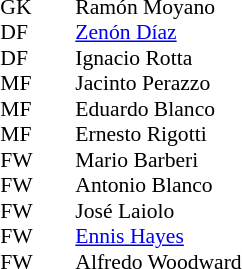<table cellspacing="0" cellpadding="0" style="font-size:90%; margin:0.2em auto;">
<tr>
<th width="25"></th>
<th width="25"></th>
</tr>
<tr>
<td>GK</td>
<td></td>
<td> Ramón Moyano</td>
</tr>
<tr>
<td>DF</td>
<td></td>
<td> <a href='#'>Zenón Díaz</a></td>
</tr>
<tr>
<td>DF</td>
<td></td>
<td> Ignacio Rotta</td>
</tr>
<tr>
<td>MF</td>
<td></td>
<td> Jacinto Perazzo</td>
</tr>
<tr>
<td>MF</td>
<td></td>
<td> Eduardo Blanco</td>
</tr>
<tr>
<td>MF</td>
<td></td>
<td> Ernesto Rigotti</td>
</tr>
<tr>
<td>FW</td>
<td></td>
<td> Mario Barberi</td>
</tr>
<tr>
<td>FW</td>
<td></td>
<td> Antonio Blanco</td>
</tr>
<tr>
<td>FW</td>
<td></td>
<td> José Laiolo</td>
</tr>
<tr>
<td>FW</td>
<td></td>
<td> <a href='#'>Ennis Hayes</a></td>
</tr>
<tr>
<td>FW</td>
<td></td>
<td> Alfredo Woodward</td>
</tr>
</table>
